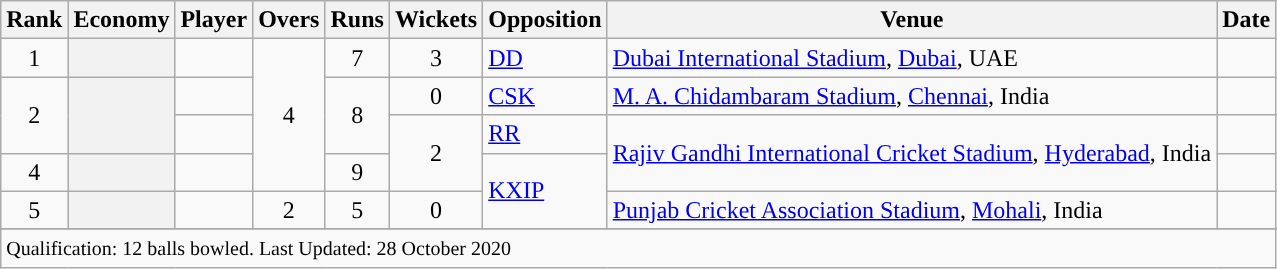<table class="wikitable">
<tr>
<th style="text-align:center;">Rank</th>
<th style="text-align:center;">Economy</th>
<th style="text-align:center;">Player</th>
<th style="text-align:center;">Overs</th>
<th style="text-align:center;">Runs</th>
<th style="text-align:center;">Wickets</th>
<th style="text-align:center;">Opposition</th>
<th style="text-align:center;">Venue</th>
<th style="text-align:center;">Date</th>
</tr>
<tr>
<td align=center>1</td>
<th scope=row style=text-align:center;></th>
<td></td>
<td align=center rowspan=4>4</td>
<td align=center>7</td>
<td align=center>3</td>
<td><a href='#'>DD</a></td>
<td><a href='#'>Dubai International Stadium</a>, <a href='#'>Dubai</a>, UAE</td>
<td></td>
</tr>
<tr>
<td align=center rowspan=2>2</td>
<th scope=row style=text-align:center; rowspan=2></th>
<td></td>
<td align=center rowspan=2>8</td>
<td align=center>0</td>
<td><a href='#'>CSK</a></td>
<td><a href='#'>M. A. Chidambaram Stadium</a>, <a href='#'>Chennai</a>, India</td>
<td></td>
</tr>
<tr>
<td></td>
<td align=center rowspan=2>2</td>
<td><a href='#'>RR</a></td>
<td rowspan=2><a href='#'>Rajiv Gandhi International Cricket Stadium</a>, <a href='#'>Hyderabad</a>, India</td>
<td></td>
</tr>
<tr>
<td align=center>4</td>
<th scope=row style=text-align:center;></th>
<td></td>
<td align=center>9</td>
<td rowspan=2><a href='#'>KXIP</a></td>
<td></td>
</tr>
<tr>
<td align=center>5</td>
<th scope=row style=text-align:center;></th>
<td></td>
<td align=center>2</td>
<td align=center>5</td>
<td align=center>0</td>
<td><a href='#'>Punjab Cricket Association Stadium</a>, <a href='#'>Mohali</a>, India</td>
<td></td>
</tr>
<tr>
</tr>
<tr class=sortbottom>
<td colspan=9><small>Qualification: 12 balls bowled. Last Updated: 28 October 2020</small></td>
</tr>
</table>
